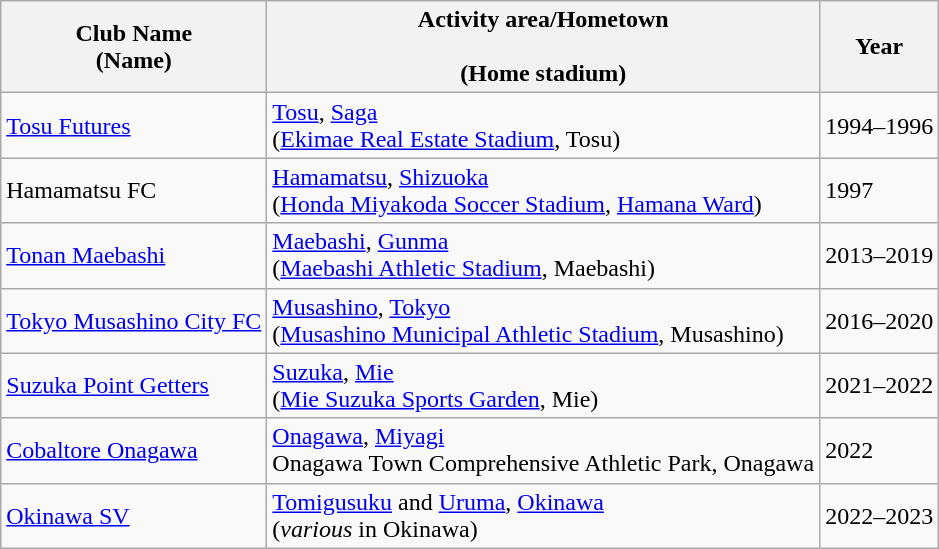<table class="wikitable sortable">
<tr>
<th>Club Name<br>(Name)</th>
<th>Activity area/Hometown<br><br>(Home stadium)</th>
<th>Year</th>
</tr>
<tr>
<td><a href='#'>Tosu Futures</a></td>
<td><a href='#'>Tosu</a>, <a href='#'>Saga</a><br>(<a href='#'>Ekimae Real Estate Stadium</a>, Tosu)</td>
<td>1994–1996</td>
</tr>
<tr>
<td>Hamamatsu FC</td>
<td><a href='#'>Hamamatsu</a>, <a href='#'>Shizuoka</a><br>(<a href='#'>Honda Miyakoda Soccer Stadium</a>, <a href='#'>Hamana Ward</a>)</td>
<td>1997</td>
</tr>
<tr>
<td><a href='#'>Tonan Maebashi</a></td>
<td><a href='#'>Maebashi</a>, <a href='#'>Gunma</a><br>(<a href='#'>Maebashi Athletic Stadium</a>, Maebashi)</td>
<td>2013–2019</td>
</tr>
<tr>
<td><a href='#'>Tokyo Musashino City FC</a></td>
<td><a href='#'>Musashino</a>, <a href='#'>Tokyo</a><br>(<a href='#'>Musashino Municipal Athletic Stadium</a>, Musashino)</td>
<td>2016–2020</td>
</tr>
<tr>
<td><a href='#'>Suzuka Point Getters</a></td>
<td><a href='#'>Suzuka</a>, <a href='#'>Mie</a><br>(<a href='#'>Mie Suzuka Sports Garden</a>, Mie)</td>
<td>2021–2022</td>
</tr>
<tr>
<td><a href='#'>Cobaltore Onagawa</a></td>
<td><a href='#'>Onagawa</a>, <a href='#'>Miyagi</a><br>Onagawa Town Comprehensive Athletic Park, Onagawa</td>
<td>2022</td>
</tr>
<tr>
<td><a href='#'>Okinawa SV</a></td>
<td><a href='#'>Tomigusuku</a> and <a href='#'>Uruma</a>, <a href='#'>Okinawa</a><br>(<em>various</em> in Okinawa)</td>
<td>2022–2023</td>
</tr>
</table>
